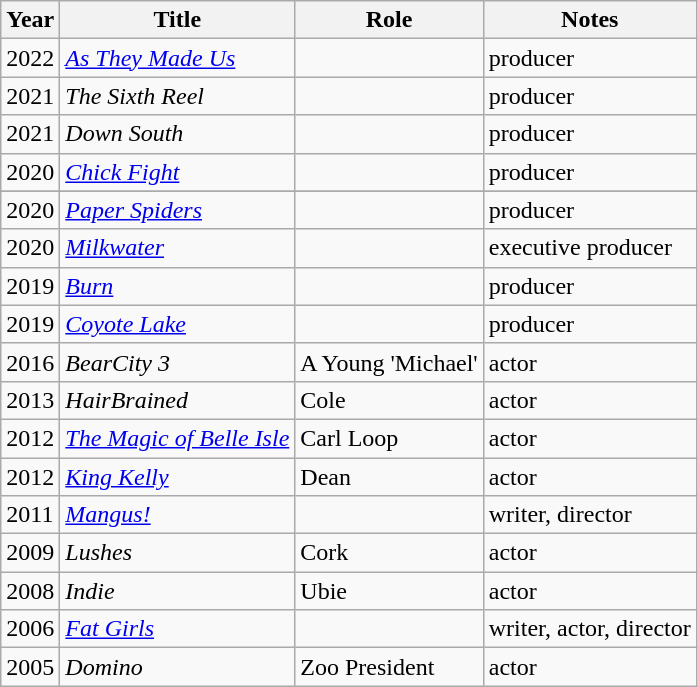<table class="wikitable sortable">
<tr>
<th>Year</th>
<th>Title</th>
<th>Role</th>
<th class="unsortable">Notes</th>
</tr>
<tr>
<td>2022</td>
<td><em><a href='#'>As They Made Us</a></em></td>
<td></td>
<td>producer</td>
</tr>
<tr>
<td>2021</td>
<td><em>The Sixth Reel</em></td>
<td></td>
<td>producer</td>
</tr>
<tr>
<td>2021</td>
<td><em>Down South</em></td>
<td></td>
<td>producer</td>
</tr>
<tr>
<td>2020</td>
<td><em><a href='#'>Chick Fight</a></em></td>
<td></td>
<td>producer</td>
</tr>
<tr>
</tr>
<tr>
<td>2020</td>
<td><em><a href='#'>Paper Spiders</a></em></td>
<td></td>
<td>producer</td>
</tr>
<tr>
<td>2020</td>
<td><em><a href='#'>Milkwater</a></em></td>
<td></td>
<td>executive producer</td>
</tr>
<tr>
<td>2019</td>
<td><em><a href='#'>Burn</a></em></td>
<td></td>
<td>producer</td>
</tr>
<tr>
<td>2019</td>
<td><em><a href='#'>Coyote Lake</a></em></td>
<td></td>
<td>producer</td>
</tr>
<tr>
<td>2016</td>
<td><em>BearCity 3</em></td>
<td>A Young 'Michael'</td>
<td>actor</td>
</tr>
<tr>
<td>2013</td>
<td><em>HairBrained</em></td>
<td>Cole</td>
<td>actor</td>
</tr>
<tr>
<td>2012</td>
<td><em><a href='#'>The Magic of Belle Isle</a></em></td>
<td>Carl Loop</td>
<td>actor</td>
</tr>
<tr>
<td>2012</td>
<td><em><a href='#'>King Kelly</a></em></td>
<td>Dean</td>
<td>actor</td>
</tr>
<tr>
<td>2011</td>
<td><em><a href='#'>Mangus!</a></em></td>
<td></td>
<td>writer, director</td>
</tr>
<tr>
<td>2009</td>
<td><em>Lushes</em></td>
<td>Cork</td>
<td>actor</td>
</tr>
<tr>
<td>2008</td>
<td><em>Indie</em></td>
<td>Ubie</td>
<td>actor</td>
</tr>
<tr>
<td>2006</td>
<td><em><a href='#'>Fat Girls</a></em></td>
<td></td>
<td>writer, actor, director</td>
</tr>
<tr>
<td>2005</td>
<td><em>Domino</em></td>
<td>Zoo President</td>
<td>actor</td>
</tr>
</table>
